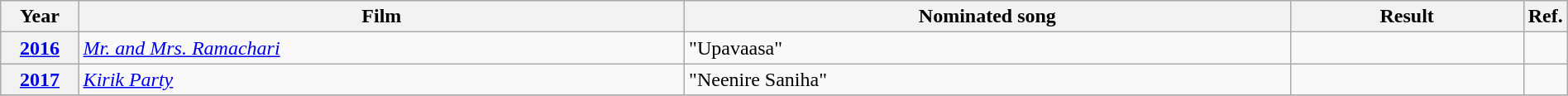<table class="wikitable plainrowheaders" width="100%" textcolor:#000;">
<tr>
<th scope="col" width=5%><strong>Year</strong></th>
<th scope="col" width=39%><strong>Film</strong></th>
<th scope="col" width=39%><strong>Nominated song</strong></th>
<th scope="col" width=15%><strong>Result</strong></th>
<th scope="col" width=2%><strong>Ref.</strong></th>
</tr>
<tr>
<th scope="row"><a href='#'>2016</a></th>
<td><em><a href='#'>Mr. and Mrs. Ramachari</a></em></td>
<td>"Upavaasa"</td>
<td></td>
<td></td>
</tr>
<tr>
<th scope="row"><a href='#'>2017</a></th>
<td><em><a href='#'>Kirik Party</a></em></td>
<td>"Neenire Saniha"</td>
<td></td>
<td></td>
</tr>
<tr>
</tr>
</table>
